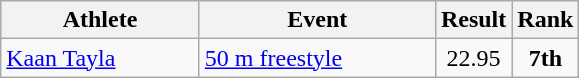<table class=wikitable>
<tr>
<th width=125>Athlete</th>
<th width=150>Event</th>
<th>Result</th>
<th>Rank</th>
</tr>
<tr>
<td><a href='#'>Kaan Tayla</a></td>
<td><a href='#'>50 m freestyle</a></td>
<td align=center>22.95</td>
<td align=center><strong>7th</strong></td>
</tr>
</table>
